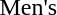<table>
<tr>
<td>Men's</td>
<td></td>
<td></td>
<td></td>
</tr>
</table>
